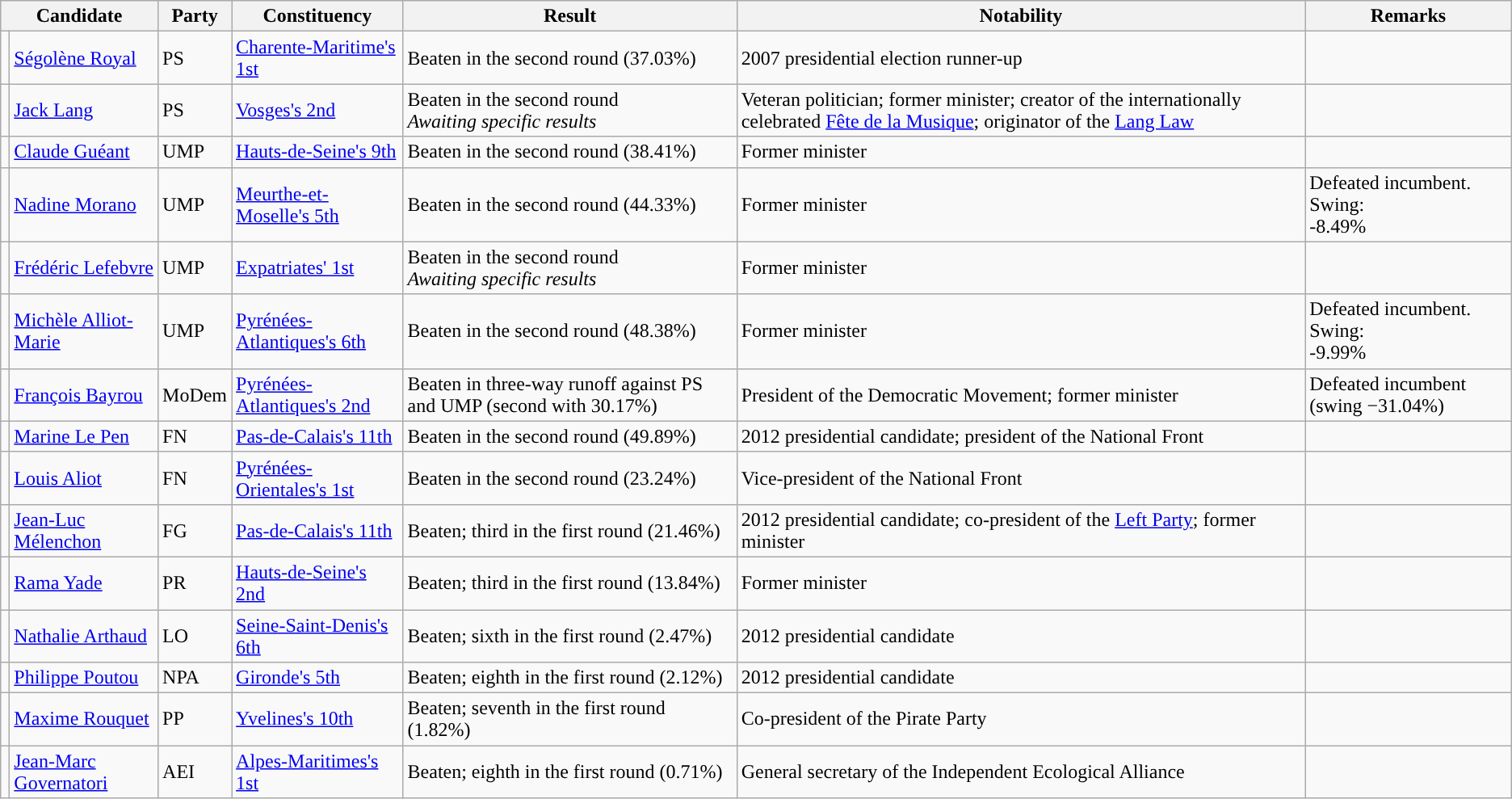<table class="wikitable">
<tr>
<th colspan="2">Candidate</th>
<th>Party</th>
<th>Constituency</th>
<th>Result</th>
<th>Notability</th>
<th>Remarks</th>
</tr>
<tr>
<td style="background-color: "></td>
<td><a href='#'>Ségolène Royal</a></td>
<td>PS</td>
<td><a href='#'>Charente-Maritime's 1st</a></td>
<td>Beaten in the second round (37.03%)</td>
<td>2007 presidential election runner-up</td>
<td></td>
</tr>
<tr>
<td style="background-color: "></td>
<td><a href='#'>Jack Lang</a></td>
<td>PS</td>
<td><a href='#'>Vosges's 2nd</a></td>
<td>Beaten in the second round<br><em>Awaiting specific results</em></td>
<td>Veteran politician; former minister; creator of the internationally celebrated <a href='#'>Fête de la Musique</a>; originator of the <a href='#'>Lang Law</a></td>
<td></td>
</tr>
<tr>
<td style="background-color: "></td>
<td><a href='#'>Claude Guéant</a></td>
<td>UMP</td>
<td><a href='#'>Hauts-de-Seine's 9th</a></td>
<td>Beaten in the second round (38.41%)</td>
<td>Former minister</td>
<td></td>
</tr>
<tr>
<td style="background-color: "></td>
<td><a href='#'>Nadine Morano</a></td>
<td>UMP</td>
<td><a href='#'>Meurthe-et-Moselle's 5th</a></td>
<td>Beaten in the second round (44.33%)</td>
<td>Former minister</td>
<td>Defeated incumbent.<br>Swing:<br>-8.49%</td>
</tr>
<tr>
<td style="background-color: "></td>
<td><a href='#'>Frédéric Lefebvre</a></td>
<td>UMP</td>
<td><a href='#'>Expatriates' 1st</a></td>
<td>Beaten in the second round<br><em>Awaiting specific results</em></td>
<td>Former minister</td>
<td></td>
</tr>
<tr>
<td style="background-color: "></td>
<td><a href='#'>Michèle Alliot-Marie</a></td>
<td>UMP</td>
<td><a href='#'>Pyrénées-Atlantiques's 6th</a></td>
<td>Beaten in the second round (48.38%)</td>
<td>Former minister</td>
<td>Defeated incumbent.<br>Swing:<br>-9.99%</td>
</tr>
<tr>
<td style="background-color: "></td>
<td><a href='#'>François Bayrou</a></td>
<td>MoDem</td>
<td><a href='#'>Pyrénées-Atlantiques's 2nd</a></td>
<td>Beaten in three-way runoff against PS and UMP (second with 30.17%)</td>
<td>President of the Democratic Movement; former minister</td>
<td>Defeated incumbent (swing −31.04%)</td>
</tr>
<tr>
<td style="background-color: "></td>
<td><a href='#'>Marine Le Pen</a></td>
<td>FN</td>
<td><a href='#'>Pas-de-Calais's 11th</a></td>
<td>Beaten in the second round (49.89%)</td>
<td>2012 presidential candidate; president of the National Front</td>
<td></td>
</tr>
<tr>
<td style="background-color: "></td>
<td><a href='#'>Louis Aliot</a></td>
<td>FN</td>
<td><a href='#'>Pyrénées-Orientales's 1st</a></td>
<td>Beaten in the second round (23.24%)</td>
<td>Vice-president of the National Front</td>
<td></td>
</tr>
<tr>
<td style="background-color: "></td>
<td><a href='#'>Jean-Luc Mélenchon</a></td>
<td>FG</td>
<td><a href='#'>Pas-de-Calais's 11th</a></td>
<td>Beaten; third in the first round (21.46%)</td>
<td>2012 presidential candidate; co-president of the <a href='#'>Left Party</a>; former minister</td>
<td></td>
</tr>
<tr>
<td style="background-color: "></td>
<td><a href='#'>Rama Yade</a></td>
<td>PR</td>
<td><a href='#'>Hauts-de-Seine's 2nd</a></td>
<td>Beaten; third in the first round (13.84%)</td>
<td>Former minister</td>
<td></td>
</tr>
<tr>
<td style="background-color: "></td>
<td><a href='#'>Nathalie Arthaud</a></td>
<td>LO</td>
<td><a href='#'>Seine-Saint-Denis's 6th</a></td>
<td>Beaten; sixth in the first round (2.47%)</td>
<td>2012 presidential candidate</td>
<td></td>
</tr>
<tr>
<td style="background-color: "></td>
<td><a href='#'>Philippe Poutou</a></td>
<td>NPA</td>
<td><a href='#'>Gironde's 5th</a></td>
<td>Beaten; eighth in the first round (2.12%)</td>
<td>2012 presidential candidate</td>
<td></td>
</tr>
<tr>
<td style="background-color: "></td>
<td><a href='#'>Maxime Rouquet</a></td>
<td>PP</td>
<td><a href='#'>Yvelines's 10th</a></td>
<td>Beaten; seventh in the first round (1.82%)</td>
<td>Co-president of the Pirate Party</td>
<td></td>
</tr>
<tr>
<td style="background-color: "></td>
<td><a href='#'>Jean-Marc Governatori</a></td>
<td>AEI</td>
<td><a href='#'>Alpes-Maritimes's 1st</a></td>
<td>Beaten; eighth in the first round (0.71%)</td>
<td>General secretary of the Independent Ecological Alliance</td>
<td></td>
</tr>
</table>
